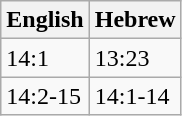<table class=wikitable>
<tr>
<th>English</th>
<th>Hebrew</th>
</tr>
<tr>
<td>14:1</td>
<td>13:23</td>
</tr>
<tr>
<td>14:2-15</td>
<td>14:1-14</td>
</tr>
</table>
